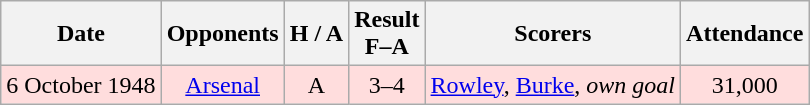<table class="wikitable" style="text-align:center">
<tr>
<th>Date</th>
<th>Opponents</th>
<th>H / A</th>
<th>Result<br>F–A</th>
<th>Scorers</th>
<th>Attendance</th>
</tr>
<tr bgcolor="#ffdddd">
<td>6 October 1948</td>
<td><a href='#'>Arsenal</a></td>
<td>A</td>
<td>3–4</td>
<td><a href='#'>Rowley</a>, <a href='#'>Burke</a>, <em>own goal</em></td>
<td>31,000</td>
</tr>
</table>
